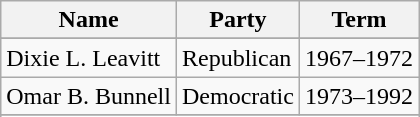<table class="wikitable">
<tr>
<th>Name</th>
<th>Party</th>
<th>Term</th>
</tr>
<tr>
</tr>
<tr>
<td>Dixie L. Leavitt</td>
<td>Republican</td>
<td>1967–1972</td>
</tr>
<tr>
<td>Omar B. Bunnell</td>
<td>Democratic</td>
<td>1973–1992</td>
</tr>
<tr>
</tr>
<tr>
</tr>
</table>
